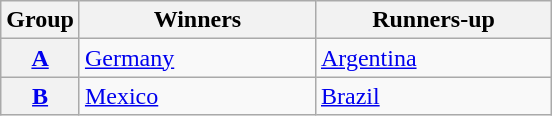<table class=wikitable>
<tr>
<th>Group</th>
<th width=150>Winners</th>
<th width=150>Runners-up</th>
</tr>
<tr>
<th><a href='#'>A</a></th>
<td> <a href='#'>Germany</a></td>
<td> <a href='#'>Argentina</a></td>
</tr>
<tr>
<th><a href='#'>B</a></th>
<td> <a href='#'>Mexico</a></td>
<td> <a href='#'>Brazil</a></td>
</tr>
</table>
